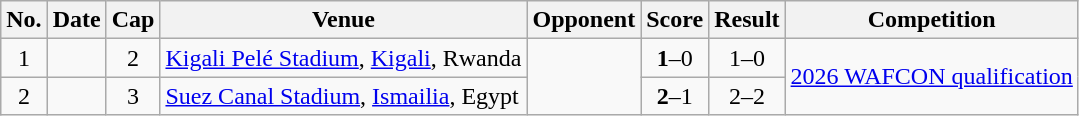<table class="wikitable sortable">
<tr>
<th scope="col">No.</th>
<th scope="col" data-sort-type="date">Date</th>
<th scope="col">Cap</th>
<th scope="col">Venue</th>
<th scope="col">Opponent</th>
<th scope="col" class="unsortable">Score</th>
<th scope="col" class="unsortable">Result</th>
<th scope="col">Competition</th>
</tr>
<tr>
<td align="center">1</td>
<td></td>
<td align="center">2</td>
<td><a href='#'>Kigali Pelé Stadium</a>, <a href='#'>Kigali</a>, Rwanda</td>
<td rowspan=2></td>
<td align="center"><strong>1</strong>–0</td>
<td align="center">1–0</td>
<td rowspan=2><a href='#'>2026 WAFCON qualification</a></td>
</tr>
<tr>
<td align="center">2</td>
<td></td>
<td align="center">3</td>
<td><a href='#'>Suez Canal Stadium</a>, <a href='#'>Ismailia</a>, Egypt</td>
<td align="center"><strong>2</strong>–1</td>
<td align="center">2–2</td>
</tr>
</table>
